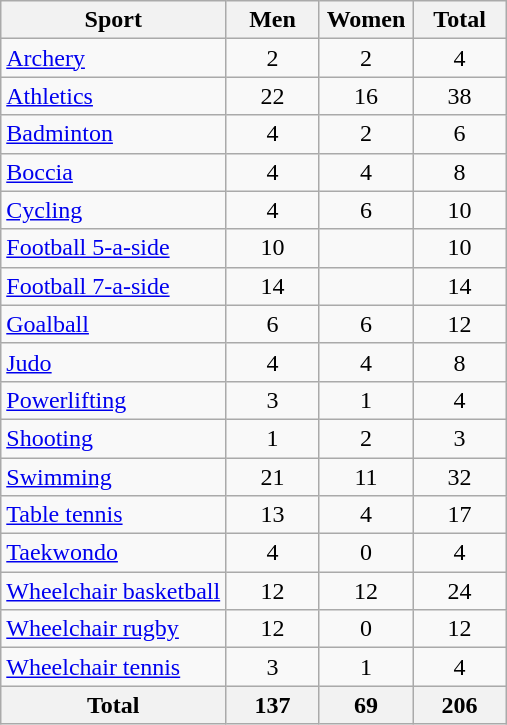<table class="wikitable sortable" style="text-align:center;">
<tr>
<th width=120>Sport</th>
<th width=55>Men</th>
<th width=55>Women</th>
<th width=55>Total</th>
</tr>
<tr>
<td align=left><a href='#'>Archery</a></td>
<td>2</td>
<td>2</td>
<td>4</td>
</tr>
<tr>
<td align=left><a href='#'>Athletics</a></td>
<td>22</td>
<td>16</td>
<td>38</td>
</tr>
<tr>
<td align=left><a href='#'>Badminton</a></td>
<td>4</td>
<td>2</td>
<td>6</td>
</tr>
<tr>
<td align=left><a href='#'>Boccia</a></td>
<td>4</td>
<td>4</td>
<td>8</td>
</tr>
<tr>
<td align=left><a href='#'>Cycling</a></td>
<td>4</td>
<td>6</td>
<td>10</td>
</tr>
<tr>
<td align=left><a href='#'>Football 5-a-side</a></td>
<td>10</td>
<td></td>
<td>10</td>
</tr>
<tr>
<td align=left><a href='#'>Football 7-a-side</a></td>
<td>14</td>
<td></td>
<td>14</td>
</tr>
<tr>
<td align=left><a href='#'>Goalball</a></td>
<td>6</td>
<td>6</td>
<td>12</td>
</tr>
<tr>
<td align=left><a href='#'>Judo</a></td>
<td>4</td>
<td>4</td>
<td>8</td>
</tr>
<tr>
<td align=left><a href='#'>Powerlifting</a></td>
<td>3</td>
<td>1</td>
<td>4</td>
</tr>
<tr>
<td align=left><a href='#'>Shooting</a></td>
<td>1</td>
<td>2</td>
<td>3</td>
</tr>
<tr>
<td align=left><a href='#'>Swimming</a></td>
<td>21</td>
<td>11</td>
<td>32</td>
</tr>
<tr>
<td align=left><a href='#'>Table tennis</a></td>
<td>13</td>
<td>4</td>
<td>17</td>
</tr>
<tr>
<td align=left><a href='#'>Taekwondo</a></td>
<td>4</td>
<td>0</td>
<td>4</td>
</tr>
<tr>
<td align=left nowrap><a href='#'>Wheelchair basketball</a></td>
<td>12</td>
<td>12</td>
<td>24</td>
</tr>
<tr>
<td align=left><a href='#'>Wheelchair rugby</a></td>
<td>12</td>
<td>0</td>
<td>12</td>
</tr>
<tr>
<td align=left><a href='#'>Wheelchair tennis</a></td>
<td>3</td>
<td>1</td>
<td>4</td>
</tr>
<tr>
<th>Total</th>
<th>137</th>
<th>69</th>
<th>206</th>
</tr>
</table>
